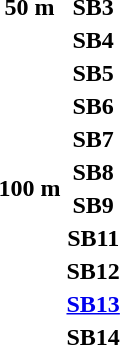<table>
<tr>
<th>50 m</th>
<th>SB3</th>
<td></td>
<td></td>
<td></td>
</tr>
<tr>
<th rowspan=10>100 m</th>
<th>SB4</th>
<td></td>
<td></td>
<td></td>
</tr>
<tr>
<th>SB5</th>
<td></td>
<td></td>
<td></td>
</tr>
<tr>
<th>SB6</th>
<td></td>
<td></td>
<td></td>
</tr>
<tr>
<th>SB7</th>
<td></td>
<td></td>
<td></td>
</tr>
<tr>
<th>SB8</th>
<td></td>
<td></td>
<td></td>
</tr>
<tr>
<th>SB9</th>
<td></td>
<td></td>
<td></td>
</tr>
<tr>
<th>SB11</th>
<td></td>
<td></td>
<td></td>
</tr>
<tr>
<th>SB12</th>
<td></td>
<td></td>
<td></td>
</tr>
<tr>
<th><a href='#'>SB13</a></th>
<td></td>
<td></td>
<td></td>
</tr>
<tr>
<th>SB14</th>
<td></td>
<td></td>
<td></td>
</tr>
</table>
